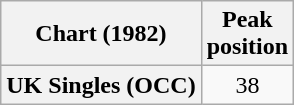<table class="wikitable sortable plainrowheaders">
<tr>
<th scope="col">Chart (1982)</th>
<th scope="col">Peak<br>position</th>
</tr>
<tr>
<th scope="row">UK Singles (OCC)</th>
<td align="center">38</td>
</tr>
</table>
